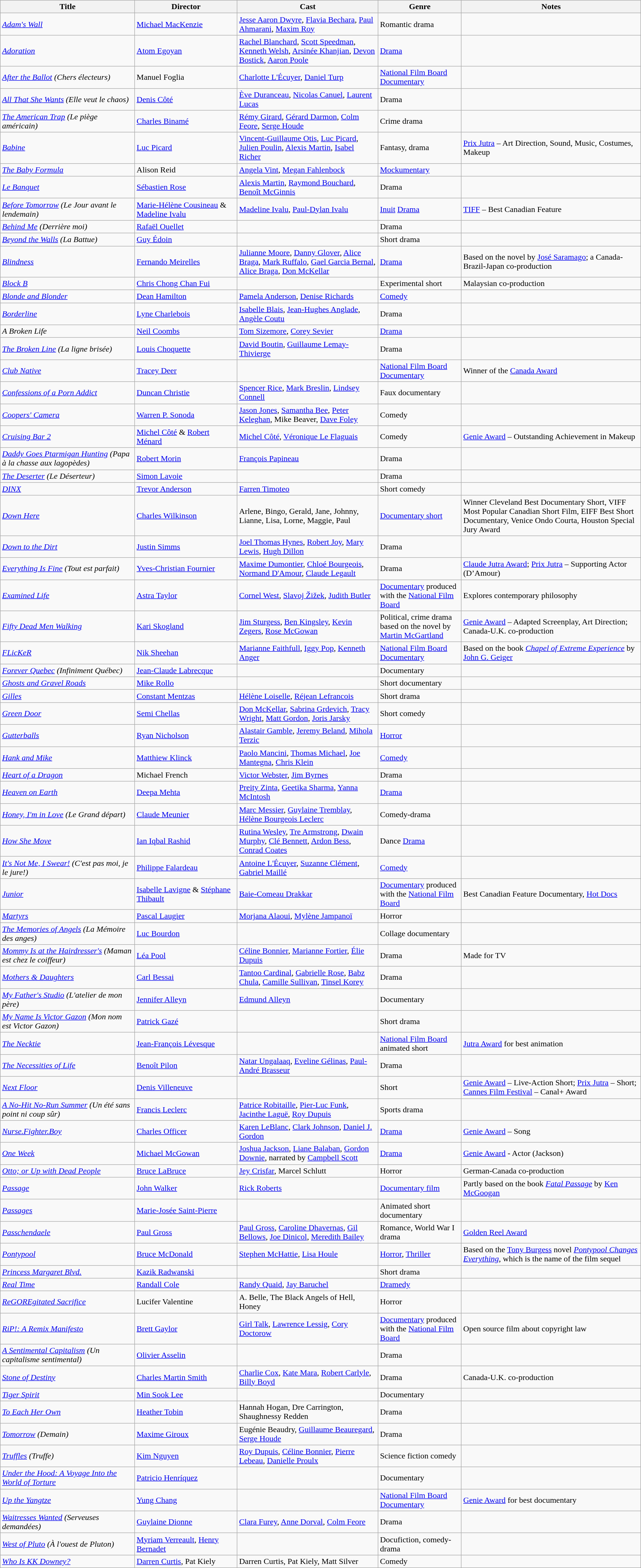<table class="wikitable sortable" width= "100%">
<tr>
<th width=21%>Title</th>
<th width=16%>Director</th>
<th width=22%>Cast</th>
<th width=13%>Genre</th>
<th width=28%>Notes</th>
</tr>
<tr>
<td><em><a href='#'>Adam's Wall</a></em></td>
<td><a href='#'>Michael MacKenzie</a></td>
<td><a href='#'>Jesse Aaron Dwyre</a>, <a href='#'>Flavia Bechara</a>, <a href='#'>Paul Ahmarani</a>, <a href='#'>Maxim Roy</a></td>
<td>Romantic drama</td>
<td></td>
</tr>
<tr>
<td><em><a href='#'>Adoration</a></em></td>
<td><a href='#'>Atom Egoyan</a></td>
<td><a href='#'>Rachel Blanchard</a>, <a href='#'>Scott Speedman</a>, <a href='#'>Kenneth Welsh</a>, <a href='#'>Arsinée Khanjian</a>, <a href='#'>Devon Bostick</a>, <a href='#'>Aaron Poole</a></td>
<td><a href='#'>Drama</a></td>
<td></td>
</tr>
<tr>
<td><em><a href='#'>After the Ballot</a> (Chers électeurs)</em></td>
<td>Manuel Foglia</td>
<td><a href='#'>Charlotte L'Écuyer</a>, <a href='#'>Daniel Turp</a></td>
<td><a href='#'>National Film Board</a> <a href='#'>Documentary</a></td>
<td></td>
</tr>
<tr>
<td><em><a href='#'>All That She Wants</a> (Elle veut le chaos)</em></td>
<td><a href='#'>Denis Côté</a></td>
<td><a href='#'>Ève Duranceau</a>, <a href='#'>Nicolas Canuel</a>, <a href='#'>Laurent Lucas</a></td>
<td>Drama</td>
<td></td>
</tr>
<tr>
<td><em><a href='#'>The American Trap</a> (Le piège américain)</em></td>
<td><a href='#'>Charles Binamé</a></td>
<td><a href='#'>Rémy Girard</a>, <a href='#'>Gérard Darmon</a>, <a href='#'>Colm Feore</a>, <a href='#'>Serge Houde</a></td>
<td>Crime drama</td>
<td></td>
</tr>
<tr>
<td><em><a href='#'>Babine</a></em></td>
<td><a href='#'>Luc Picard</a></td>
<td><a href='#'>Vincent-Guillaume Otis</a>, <a href='#'>Luc Picard</a>, <a href='#'>Julien Poulin</a>, <a href='#'>Alexis Martin</a>, <a href='#'>Isabel Richer</a></td>
<td>Fantasy, drama</td>
<td><a href='#'>Prix Jutra</a> – Art Direction, Sound, Music, Costumes, Makeup</td>
</tr>
<tr>
<td><em><a href='#'>The Baby Formula</a></em></td>
<td>Alison Reid</td>
<td><a href='#'>Angela Vint</a>, <a href='#'>Megan Fahlenbock</a></td>
<td><a href='#'>Mockumentary</a></td>
<td></td>
</tr>
<tr>
<td><em><a href='#'>Le Banquet</a></em></td>
<td><a href='#'>Sébastien Rose</a></td>
<td><a href='#'>Alexis Martin</a>, <a href='#'>Raymond Bouchard</a>, <a href='#'>Benoît McGinnis</a></td>
<td>Drama</td>
<td></td>
</tr>
<tr>
<td><em><a href='#'>Before Tomorrow</a> (Le Jour avant le lendemain)</em></td>
<td><a href='#'>Marie-Hélène Cousineau</a> & <a href='#'>Madeline Ivalu</a></td>
<td><a href='#'>Madeline Ivalu</a>, <a href='#'>Paul-Dylan Ivalu</a></td>
<td><a href='#'>Inuit</a> <a href='#'>Drama</a></td>
<td><a href='#'>TIFF</a> – Best Canadian Feature</td>
</tr>
<tr>
<td><em><a href='#'>Behind Me</a> (Derrière moi)</em></td>
<td><a href='#'>Rafaël Ouellet</a></td>
<td></td>
<td>Drama</td>
<td></td>
</tr>
<tr>
<td><em><a href='#'>Beyond the Walls</a> (La Battue)</em></td>
<td><a href='#'>Guy Édoin</a></td>
<td></td>
<td>Short drama</td>
<td></td>
</tr>
<tr>
<td><em><a href='#'>Blindness</a></em></td>
<td><a href='#'>Fernando Meirelles</a></td>
<td><a href='#'>Julianne Moore</a>, <a href='#'>Danny Glover</a>, <a href='#'>Alice Braga</a>, <a href='#'>Mark Ruffalo</a>, <a href='#'>Gael Garcia Bernal</a>, <a href='#'>Alice Braga</a>, <a href='#'>Don McKellar</a></td>
<td><a href='#'>Drama</a></td>
<td>Based on the novel by <a href='#'>José Saramago</a>; a Canada-Brazil-Japan co-production</td>
</tr>
<tr>
<td><em><a href='#'>Block B</a></em></td>
<td><a href='#'>Chris Chong Chan Fui</a></td>
<td></td>
<td>Experimental short</td>
<td>Malaysian co-production</td>
</tr>
<tr>
<td><em><a href='#'>Blonde and Blonder</a></em></td>
<td><a href='#'>Dean Hamilton</a></td>
<td><a href='#'>Pamela Anderson</a>, <a href='#'>Denise Richards</a></td>
<td><a href='#'>Comedy</a></td>
<td></td>
</tr>
<tr>
<td><em><a href='#'>Borderline</a></em></td>
<td><a href='#'>Lyne Charlebois</a></td>
<td><a href='#'>Isabelle Blais</a>, <a href='#'>Jean-Hughes Anglade</a>, <a href='#'>Angèle Coutu</a></td>
<td>Drama</td>
<td></td>
</tr>
<tr>
<td><em>A Broken Life</em></td>
<td><a href='#'>Neil Coombs</a></td>
<td><a href='#'>Tom Sizemore</a>, <a href='#'>Corey Sevier</a></td>
<td><a href='#'>Drama</a></td>
<td></td>
</tr>
<tr>
<td><em><a href='#'>The Broken Line</a> (La ligne brisée)</em></td>
<td><a href='#'>Louis Choquette</a></td>
<td><a href='#'>David Boutin</a>, <a href='#'>Guillaume Lemay-Thivierge</a></td>
<td>Drama</td>
<td></td>
</tr>
<tr>
<td><em><a href='#'>Club Native</a></em></td>
<td><a href='#'>Tracey Deer</a></td>
<td></td>
<td><a href='#'>National Film Board</a>  <a href='#'>Documentary</a></td>
<td>Winner of the <a href='#'>Canada Award</a></td>
</tr>
<tr>
<td><em><a href='#'>Confessions of a Porn Addict</a></em></td>
<td><a href='#'>Duncan Christie</a></td>
<td><a href='#'>Spencer Rice</a>, <a href='#'>Mark Breslin</a>, <a href='#'>Lindsey Connell</a></td>
<td>Faux documentary</td>
<td></td>
</tr>
<tr>
<td><em><a href='#'>Coopers' Camera</a></em></td>
<td><a href='#'>Warren P. Sonoda</a></td>
<td><a href='#'>Jason Jones</a>, <a href='#'>Samantha Bee</a>, <a href='#'>Peter Keleghan</a>, Mike Beaver, <a href='#'>Dave Foley</a></td>
<td>Comedy</td>
<td></td>
</tr>
<tr>
<td><em><a href='#'>Cruising Bar 2</a></em></td>
<td><a href='#'>Michel Côté</a> & <a href='#'>Robert Ménard</a></td>
<td><a href='#'>Michel Côté</a>, <a href='#'>Véronique Le Flaguais</a></td>
<td>Comedy</td>
<td><a href='#'>Genie Award</a> – Outstanding Achievement in Makeup</td>
</tr>
<tr>
<td><em><a href='#'>Daddy Goes Ptarmigan Hunting</a> (Papa à la chasse aux lagopèdes)</em></td>
<td><a href='#'>Robert Morin</a></td>
<td><a href='#'>François Papineau</a></td>
<td>Drama</td>
<td></td>
</tr>
<tr>
<td><em><a href='#'>The Deserter</a> (Le Déserteur)</em></td>
<td><a href='#'>Simon Lavoie</a></td>
<td></td>
<td>Drama</td>
<td></td>
</tr>
<tr>
<td><em><a href='#'>DINX</a></em></td>
<td><a href='#'>Trevor Anderson</a></td>
<td><a href='#'>Farren Timoteo</a></td>
<td>Short comedy</td>
<td></td>
</tr>
<tr>
<td><em><a href='#'>Down Here</a></em></td>
<td><a href='#'>Charles Wilkinson</a></td>
<td>Arlene, Bingo, Gerald, Jane, Johnny, Lianne, Lisa, Lorne, Maggie, Paul</td>
<td><a href='#'>Documentary short</a></td>
<td>Winner Cleveland Best Documentary Short, VIFF Most Popular Canadian Short Film, EIFF Best Short Documentary, Venice Ondo Courta, Houston Special Jury Award</td>
</tr>
<tr>
<td><em><a href='#'>Down to the Dirt</a></em></td>
<td><a href='#'>Justin Simms</a></td>
<td><a href='#'>Joel Thomas Hynes</a>, <a href='#'>Robert Joy</a>, <a href='#'>Mary Lewis</a>, <a href='#'>Hugh Dillon</a></td>
<td>Drama</td>
<td></td>
</tr>
<tr>
<td><em><a href='#'>Everything Is Fine</a> (Tout est parfait)</em></td>
<td><a href='#'>Yves-Christian Fournier</a></td>
<td><a href='#'>Maxime Dumontier</a>, <a href='#'>Chloé Bourgeois</a>, <a href='#'>Normand D'Amour</a>, <a href='#'>Claude Legault</a></td>
<td>Drama</td>
<td><a href='#'>Claude Jutra Award</a>; <a href='#'>Prix Jutra</a> – Supporting Actor (D’Amour)</td>
</tr>
<tr>
<td><em><a href='#'>Examined Life</a></em></td>
<td><a href='#'>Astra Taylor</a></td>
<td><a href='#'>Cornel West</a>, <a href='#'>Slavoj Žižek</a>, <a href='#'>Judith Butler</a></td>
<td><a href='#'>Documentary</a> produced with the <a href='#'>National Film Board</a></td>
<td>Explores contemporary philosophy</td>
</tr>
<tr>
<td><em><a href='#'>Fifty Dead Men Walking</a></em></td>
<td><a href='#'>Kari Skogland</a></td>
<td><a href='#'>Jim Sturgess</a>, <a href='#'>Ben Kingsley</a>, <a href='#'>Kevin Zegers</a>, <a href='#'>Rose McGowan</a></td>
<td>Political, crime drama based on the novel by <a href='#'>Martin McGartland</a></td>
<td><a href='#'>Genie Award</a> – Adapted Screenplay, Art Direction; Canada-U.K. co-production</td>
</tr>
<tr>
<td><em><a href='#'>FLicKeR</a></em></td>
<td><a href='#'>Nik Sheehan</a></td>
<td><a href='#'>Marianne Faithfull</a>, <a href='#'>Iggy Pop</a>, <a href='#'>Kenneth Anger</a></td>
<td><a href='#'>National Film Board</a>  <a href='#'>Documentary</a></td>
<td>Based on the book <em><a href='#'>Chapel of Extreme Experience</a></em> by <a href='#'>John G. Geiger</a></td>
</tr>
<tr>
<td><em><a href='#'>Forever Quebec</a> (Infiniment Québec)</em></td>
<td><a href='#'>Jean-Claude Labrecque</a></td>
<td></td>
<td>Documentary</td>
<td></td>
</tr>
<tr>
<td><em><a href='#'>Ghosts and Gravel Roads</a></em></td>
<td><a href='#'>Mike Rollo</a></td>
<td></td>
<td>Short documentary</td>
<td></td>
</tr>
<tr>
<td><em><a href='#'>Gilles</a></em></td>
<td><a href='#'>Constant Mentzas</a></td>
<td><a href='#'>Hélène Loiselle</a>, <a href='#'>Réjean Lefrancois</a></td>
<td>Short drama</td>
<td></td>
</tr>
<tr>
<td><em><a href='#'>Green Door</a></em></td>
<td><a href='#'>Semi Chellas</a></td>
<td><a href='#'>Don McKellar</a>, <a href='#'>Sabrina Grdevich</a>, <a href='#'>Tracy Wright</a>, <a href='#'>Matt Gordon</a>, <a href='#'>Joris Jarsky</a></td>
<td>Short comedy</td>
<td></td>
</tr>
<tr>
<td><em><a href='#'>Gutterballs</a></em></td>
<td><a href='#'>Ryan Nicholson</a></td>
<td><a href='#'>Alastair Gamble</a>, <a href='#'>Jeremy Beland</a>, <a href='#'>Mihola Terzic</a></td>
<td><a href='#'>Horror</a></td>
<td></td>
</tr>
<tr>
<td><em><a href='#'>Hank and Mike</a></em></td>
<td><a href='#'>Matthiew Klinck</a></td>
<td><a href='#'>Paolo Mancini</a>, <a href='#'>Thomas Michael</a>, <a href='#'>Joe Mantegna</a>, <a href='#'>Chris Klein</a></td>
<td><a href='#'>Comedy</a></td>
<td></td>
</tr>
<tr>
<td><em><a href='#'>Heart of a Dragon</a></em></td>
<td>Michael French</td>
<td><a href='#'>Victor Webster</a>, <a href='#'>Jim Byrnes</a></td>
<td>Drama</td>
<td></td>
</tr>
<tr>
<td><em><a href='#'>Heaven on Earth</a></em></td>
<td><a href='#'>Deepa Mehta</a></td>
<td><a href='#'>Preity Zinta</a>, <a href='#'>Geetika Sharma</a>, <a href='#'>Yanna McIntosh</a></td>
<td><a href='#'>Drama</a></td>
<td></td>
</tr>
<tr>
<td><em><a href='#'>Honey, I'm in Love</a> (Le Grand départ)</em></td>
<td><a href='#'>Claude Meunier</a></td>
<td><a href='#'>Marc Messier</a>, <a href='#'>Guylaine Tremblay</a>, <a href='#'>Hélène Bourgeois Leclerc</a></td>
<td>Comedy-drama</td>
<td></td>
</tr>
<tr>
<td><em><a href='#'>How She Move</a></em></td>
<td><a href='#'>Ian Iqbal Rashid</a></td>
<td><a href='#'>Rutina Wesley</a>, <a href='#'>Tre Armstrong</a>, <a href='#'>Dwain Murphy</a>, <a href='#'>Clé Bennett</a>, <a href='#'>Ardon Bess</a>, <a href='#'>Conrad Coates</a></td>
<td>Dance <a href='#'>Drama</a></td>
<td></td>
</tr>
<tr>
<td><em><a href='#'>It's Not Me, I Swear!</a> (C'est pas moi, je le jure!)</em></td>
<td><a href='#'>Philippe Falardeau</a></td>
<td><a href='#'>Antoine L'Écuyer</a>, <a href='#'>Suzanne Clément</a>, <a href='#'>Gabriel Maillé</a></td>
<td><a href='#'>Comedy</a></td>
<td></td>
</tr>
<tr>
<td><em><a href='#'>Junior</a></em></td>
<td><a href='#'>Isabelle Lavigne</a> & <a href='#'>Stéphane Thibault</a></td>
<td><a href='#'>Baie-Comeau Drakkar</a></td>
<td><a href='#'>Documentary</a> produced with the <a href='#'>National Film Board</a></td>
<td>Best Canadian Feature Documentary, <a href='#'>Hot Docs</a></td>
</tr>
<tr>
<td><em><a href='#'>Martyrs</a></em></td>
<td><a href='#'>Pascal Laugier</a></td>
<td><a href='#'>Morjana Alaoui</a>, <a href='#'>Mylène Jampanoï</a></td>
<td>Horror</td>
<td></td>
</tr>
<tr>
<td><em><a href='#'>The Memories of Angels</a> (La Mémoire des anges)</em></td>
<td><a href='#'>Luc Bourdon</a></td>
<td></td>
<td>Collage documentary</td>
<td></td>
</tr>
<tr>
<td><em><a href='#'>Mommy Is at the Hairdresser's</a> (Maman est chez le coiffeur)</em></td>
<td><a href='#'>Léa Pool</a></td>
<td><a href='#'>Céline Bonnier</a>, <a href='#'>Marianne Fortier</a>, <a href='#'>Élie Dupuis</a></td>
<td>Drama</td>
<td>Made for TV</td>
</tr>
<tr>
<td><em><a href='#'>Mothers & Daughters</a></em></td>
<td><a href='#'>Carl Bessai</a></td>
<td><a href='#'>Tantoo Cardinal</a>, <a href='#'>Gabrielle Rose</a>, <a href='#'>Babz Chula</a>, <a href='#'>Camille Sullivan</a>, <a href='#'>Tinsel Korey</a></td>
<td>Drama</td>
<td></td>
</tr>
<tr>
<td><em><a href='#'>My Father's Studio</a> (L'atelier de mon père)</em></td>
<td><a href='#'>Jennifer Alleyn</a></td>
<td><a href='#'>Edmund Alleyn</a></td>
<td>Documentary</td>
<td></td>
</tr>
<tr>
<td><em><a href='#'>My Name Is Victor Gazon</a> (Mon nom est Victor Gazon)</em></td>
<td><a href='#'>Patrick Gazé</a></td>
<td></td>
<td>Short drama</td>
<td></td>
</tr>
<tr>
<td><em><a href='#'>The Necktie</a></em></td>
<td><a href='#'>Jean-François Lévesque</a></td>
<td></td>
<td><a href='#'>National Film Board</a> animated short</td>
<td><a href='#'>Jutra Award</a> for best animation</td>
</tr>
<tr>
<td><em><a href='#'>The Necessities of Life</a></em></td>
<td><a href='#'>Benoît Pilon</a></td>
<td><a href='#'>Natar Ungalaaq</a>, <a href='#'>Eveline Gélinas</a>, <a href='#'>Paul-André Brasseur</a></td>
<td>Drama</td>
<td></td>
</tr>
<tr>
<td><em><a href='#'>Next Floor</a></em></td>
<td><a href='#'>Denis Villeneuve</a></td>
<td></td>
<td>Short</td>
<td><a href='#'>Genie Award</a> – Live-Action Short; <a href='#'>Prix Jutra</a> – Short; <a href='#'>Cannes Film Festival</a> – Canal+ Award</td>
</tr>
<tr>
<td><em><a href='#'>A No-Hit No-Run Summer</a> (Un été sans point ni coup sûr)</em></td>
<td><a href='#'>Francis Leclerc</a></td>
<td><a href='#'>Patrice Robitaille</a>, <a href='#'>Pier-Luc Funk</a>, <a href='#'>Jacinthe Laguë</a>, <a href='#'>Roy Dupuis</a></td>
<td>Sports drama</td>
<td></td>
</tr>
<tr>
<td><em><a href='#'>Nurse.Fighter.Boy</a></em></td>
<td><a href='#'>Charles Officer</a></td>
<td><a href='#'>Karen LeBlanc</a>, <a href='#'>Clark Johnson</a>, <a href='#'>Daniel J. Gordon</a></td>
<td><a href='#'>Drama</a></td>
<td><a href='#'>Genie Award</a> – Song</td>
</tr>
<tr>
<td><em><a href='#'>One Week</a></em></td>
<td><a href='#'>Michael McGowan</a></td>
<td><a href='#'>Joshua Jackson</a>, <a href='#'>Liane Balaban</a>, <a href='#'>Gordon Downie</a>, narrated by <a href='#'>Campbell Scott</a></td>
<td><a href='#'>Drama</a></td>
<td><a href='#'>Genie Award</a> - Actor (Jackson)</td>
</tr>
<tr>
<td><em><a href='#'>Otto; or Up with Dead People</a></em></td>
<td><a href='#'>Bruce LaBruce</a></td>
<td><a href='#'>Jey Crisfar</a>, Marcel Schlutt</td>
<td>Horror</td>
<td>German-Canada co-production</td>
</tr>
<tr>
<td><em><a href='#'>Passage</a></em></td>
<td><a href='#'>John Walker</a></td>
<td><a href='#'>Rick Roberts</a></td>
<td><a href='#'>Documentary film</a></td>
<td>Partly based on the book <em><a href='#'>Fatal Passage</a></em> by <a href='#'>Ken McGoogan</a></td>
</tr>
<tr>
<td><em><a href='#'>Passages</a></em></td>
<td><a href='#'>Marie-Josée Saint-Pierre</a></td>
<td></td>
<td>Animated short documentary</td>
<td></td>
</tr>
<tr>
<td><em><a href='#'>Passchendaele</a></em></td>
<td><a href='#'>Paul Gross</a></td>
<td><a href='#'>Paul Gross</a>, <a href='#'>Caroline Dhavernas</a>, <a href='#'>Gil Bellows</a>, <a href='#'>Joe Dinicol</a>, <a href='#'>Meredith Bailey</a></td>
<td>Romance, World War I drama</td>
<td><a href='#'>Golden Reel Award</a></td>
</tr>
<tr>
<td><em><a href='#'>Pontypool</a></em></td>
<td><a href='#'>Bruce McDonald</a></td>
<td><a href='#'>Stephen McHattie</a>, <a href='#'>Lisa Houle</a></td>
<td><a href='#'>Horror</a>, <a href='#'>Thriller</a></td>
<td>Based on the <a href='#'>Tony Burgess</a> novel <em><a href='#'>Pontypool Changes Everything</a></em>, which is the name of the film sequel</td>
</tr>
<tr>
<td><em><a href='#'>Princess Margaret Blvd.</a></em></td>
<td><a href='#'>Kazik Radwanski</a></td>
<td></td>
<td>Short drama</td>
<td></td>
</tr>
<tr>
<td><em><a href='#'>Real Time</a></em></td>
<td><a href='#'>Randall Cole</a></td>
<td><a href='#'>Randy Quaid</a>, <a href='#'>Jay Baruchel</a></td>
<td><a href='#'>Dramedy</a></td>
<td></td>
</tr>
<tr>
<td><em><a href='#'>ReGOREgitated Sacrifice</a></em></td>
<td>Lucifer Valentine</td>
<td>A. Belle, The Black Angels of Hell, Honey</td>
<td>Horror</td>
<td></td>
</tr>
<tr>
<td><em><a href='#'>RiP!: A Remix Manifesto</a></em></td>
<td><a href='#'>Brett Gaylor</a></td>
<td><a href='#'>Girl Talk</a>, <a href='#'>Lawrence Lessig</a>, <a href='#'>Cory Doctorow</a></td>
<td><a href='#'>Documentary</a> produced with the <a href='#'>National Film Board</a></td>
<td>Open source film about copyright law</td>
</tr>
<tr>
<td><em><a href='#'>A Sentimental Capitalism</a> (Un capitalisme sentimental)</em></td>
<td><a href='#'>Olivier Asselin</a></td>
<td></td>
<td>Drama</td>
<td></td>
</tr>
<tr>
<td><em><a href='#'>Stone of Destiny</a></em></td>
<td><a href='#'>Charles Martin Smith</a></td>
<td><a href='#'>Charlie Cox</a>, <a href='#'>Kate Mara</a>, <a href='#'>Robert Carlyle</a>, <a href='#'>Billy Boyd</a></td>
<td>Drama</td>
<td>Canada-U.K. co-production</td>
</tr>
<tr>
<td><em><a href='#'>Tiger Spirit</a></em></td>
<td><a href='#'>Min Sook Lee</a></td>
<td></td>
<td>Documentary</td>
<td></td>
</tr>
<tr>
<td><em><a href='#'>To Each Her Own</a></em></td>
<td><a href='#'>Heather Tobin</a></td>
<td>Hannah Hogan, Dre Carrington, Shaughnessy Redden</td>
<td>Drama</td>
<td></td>
</tr>
<tr>
<td><em><a href='#'>Tomorrow</a> (Demain)</em></td>
<td><a href='#'>Maxime Giroux</a></td>
<td>Eugénie Beaudry, <a href='#'>Guillaume Beauregard</a>, <a href='#'>Serge Houde</a></td>
<td>Drama</td>
<td></td>
</tr>
<tr>
<td><em><a href='#'>Truffles</a> (Truffe)</em></td>
<td><a href='#'>Kim Nguyen</a></td>
<td><a href='#'>Roy Dupuis</a>, <a href='#'>Céline Bonnier</a>, <a href='#'>Pierre Lebeau</a>, <a href='#'>Danielle Proulx</a></td>
<td>Science fiction comedy</td>
<td></td>
</tr>
<tr>
<td><em><a href='#'>Under the Hood: A Voyage Into the World of Torture</a></em></td>
<td><a href='#'>Patricio Henríquez</a></td>
<td></td>
<td>Documentary</td>
<td></td>
</tr>
<tr>
<td><em><a href='#'>Up the Yangtze</a></em></td>
<td><a href='#'>Yung Chang</a></td>
<td></td>
<td><a href='#'>National Film Board</a>  <a href='#'>Documentary</a></td>
<td><a href='#'>Genie Award</a> for best documentary</td>
</tr>
<tr>
<td><em><a href='#'>Waitresses Wanted</a> (Serveuses demandées)</em></td>
<td><a href='#'>Guylaine Dionne</a></td>
<td><a href='#'>Clara Furey</a>, <a href='#'>Anne Dorval</a>, <a href='#'>Colm Feore</a></td>
<td>Drama</td>
<td></td>
</tr>
<tr>
<td><em><a href='#'>West of Pluto</a> (À l'ouest de Pluton)</em></td>
<td><a href='#'>Myriam Verreault</a>, <a href='#'>Henry Bernadet</a></td>
<td></td>
<td>Docufiction, comedy-drama</td>
<td></td>
</tr>
<tr>
<td><em><a href='#'>Who Is KK Downey?</a></em></td>
<td><a href='#'>Darren Curtis</a>, Pat Kiely</td>
<td>Darren Curtis, Pat Kiely, Matt Silver</td>
<td>Comedy</td>
<td></td>
</tr>
</table>
